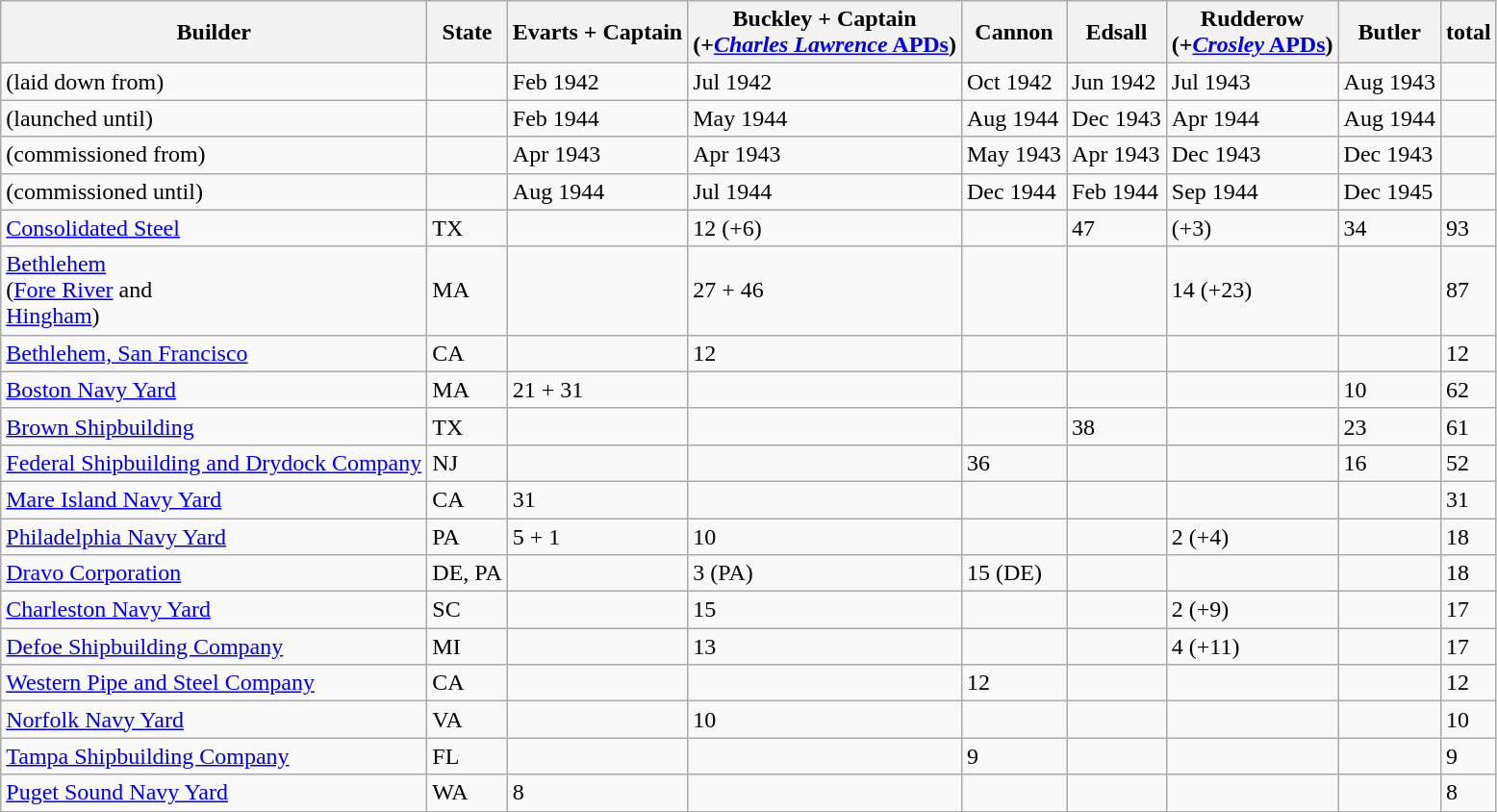<table class="wikitable">
<tr>
<th>Builder</th>
<th>State</th>
<th>Evarts + Captain</th>
<th>Buckley + Captain <br>(+<a href='#'><em>Charles Lawrence</em> APDs</a>)</th>
<th>Cannon</th>
<th>Edsall</th>
<th>Rudderow <br>(+<a href='#'><em>Crosley</em> APDs</a>)</th>
<th>Butler</th>
<th>total</th>
</tr>
<tr>
<td>(laid down from)</td>
<td></td>
<td>Feb 1942</td>
<td>Jul 1942</td>
<td>Oct 1942</td>
<td>Jun 1942</td>
<td>Jul 1943</td>
<td>Aug 1943</td>
<td></td>
</tr>
<tr>
<td>(launched until)</td>
<td></td>
<td>Feb 1944</td>
<td>May 1944</td>
<td>Aug 1944</td>
<td>Dec 1943</td>
<td>Apr 1944</td>
<td>Aug 1944</td>
<td></td>
</tr>
<tr>
<td>(commissioned from)</td>
<td></td>
<td>Apr 1943</td>
<td>Apr 1943</td>
<td>May 1943</td>
<td>Apr 1943</td>
<td>Dec 1943</td>
<td>Dec 1943</td>
</tr>
<tr>
<td>(commissioned until)</td>
<td></td>
<td>Aug 1944</td>
<td>Jul 1944</td>
<td>Dec 1944</td>
<td>Feb 1944</td>
<td>Sep 1944</td>
<td>Dec 1945</td>
<td></td>
</tr>
<tr>
<td><a href='#'>Consolidated Steel</a></td>
<td>TX</td>
<td></td>
<td>12 (+6)</td>
<td></td>
<td>47</td>
<td>(+3)</td>
<td>34</td>
<td>93</td>
</tr>
<tr>
<td><a href='#'>Bethlehem</a><br>(<a href='#'>Fore River</a> and<br> <a href='#'>Hingham</a>)</td>
<td>MA</td>
<td></td>
<td>27 + 46</td>
<td></td>
<td></td>
<td>14 (+23)</td>
<td></td>
<td>87</td>
</tr>
<tr>
<td><a href='#'>Bethlehem, San Francisco</a></td>
<td>CA</td>
<td></td>
<td>12</td>
<td></td>
<td></td>
<td></td>
<td></td>
<td>12</td>
</tr>
<tr>
<td><a href='#'>Boston Navy Yard</a></td>
<td>MA</td>
<td>21 + 31</td>
<td></td>
<td></td>
<td></td>
<td></td>
<td>10</td>
<td>62</td>
</tr>
<tr>
<td><a href='#'>Brown Shipbuilding</a></td>
<td>TX</td>
<td></td>
<td></td>
<td></td>
<td>38</td>
<td></td>
<td>23</td>
<td>61</td>
</tr>
<tr>
<td><a href='#'>Federal Shipbuilding and Drydock Company</a></td>
<td>NJ</td>
<td></td>
<td></td>
<td>36</td>
<td></td>
<td></td>
<td>16</td>
<td>52</td>
</tr>
<tr>
<td><a href='#'>Mare Island Navy Yard</a></td>
<td>CA</td>
<td>31</td>
<td></td>
<td></td>
<td></td>
<td></td>
<td></td>
<td>31</td>
</tr>
<tr>
<td><a href='#'>Philadelphia Navy Yard</a></td>
<td>PA</td>
<td>5 + 1</td>
<td>10</td>
<td></td>
<td></td>
<td>2 (+4)</td>
<td></td>
<td>18</td>
</tr>
<tr>
<td><a href='#'>Dravo Corporation</a></td>
<td>DE, PA</td>
<td></td>
<td>3 (PA)</td>
<td>15 (DE)</td>
<td></td>
<td></td>
<td></td>
<td>18</td>
</tr>
<tr>
<td><a href='#'>Charleston Navy Yard</a></td>
<td>SC</td>
<td></td>
<td>15</td>
<td></td>
<td></td>
<td>2 (+9)</td>
<td></td>
<td>17</td>
</tr>
<tr>
<td><a href='#'>Defoe Shipbuilding Company</a></td>
<td>MI</td>
<td></td>
<td>13</td>
<td></td>
<td></td>
<td>4 (+11)</td>
<td></td>
<td>17</td>
</tr>
<tr>
<td><a href='#'>Western Pipe and Steel Company</a></td>
<td>CA</td>
<td></td>
<td></td>
<td>12</td>
<td></td>
<td></td>
<td></td>
<td>12</td>
</tr>
<tr>
<td><a href='#'>Norfolk Navy Yard</a></td>
<td>VA</td>
<td></td>
<td>10</td>
<td></td>
<td></td>
<td></td>
<td></td>
<td>10</td>
</tr>
<tr>
<td><a href='#'>Tampa Shipbuilding Company</a></td>
<td>FL</td>
<td></td>
<td></td>
<td>9</td>
<td></td>
<td></td>
<td></td>
<td>9</td>
</tr>
<tr>
<td><a href='#'>Puget Sound Navy Yard</a></td>
<td>WA</td>
<td>8</td>
<td></td>
<td></td>
<td></td>
<td></td>
<td></td>
<td>8</td>
</tr>
</table>
